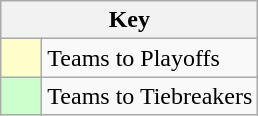<table class="wikitable" style="text-align: center;">
<tr>
<th colspan=2>Key</th>
</tr>
<tr>
<td style="background:#ffffcc; width:20px;"></td>
<td align=left>Teams to Playoffs</td>
</tr>
<tr>
<td style="background:#ccffcc; width:20px;"></td>
<td align=left>Teams to Tiebreakers</td>
</tr>
</table>
